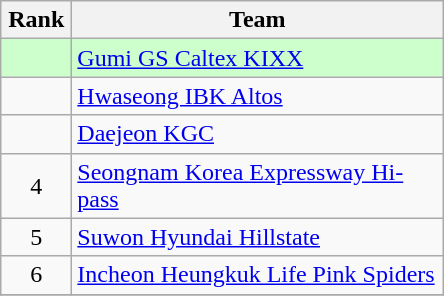<table class="wikitable" style="text-align: center;">
<tr>
<th width=40>Rank</th>
<th width=240>Team</th>
</tr>
<tr bgcolor=#ccffcc>
<td></td>
<td align=left><a href='#'>Gumi GS Caltex KIXX</a></td>
</tr>
<tr>
<td></td>
<td align=left><a href='#'>Hwaseong IBK Altos</a></td>
</tr>
<tr>
<td></td>
<td align=left><a href='#'>Daejeon KGC</a></td>
</tr>
<tr>
<td>4</td>
<td align=left><a href='#'>Seongnam Korea Expressway Hi-pass</a></td>
</tr>
<tr>
<td>5</td>
<td align=left><a href='#'>Suwon Hyundai Hillstate</a></td>
</tr>
<tr>
<td>6</td>
<td align=left><a href='#'>Incheon Heungkuk Life Pink Spiders</a></td>
</tr>
<tr>
</tr>
</table>
